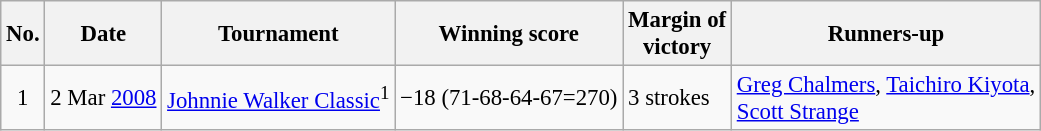<table class="wikitable" style="font-size:95%;">
<tr>
<th>No.</th>
<th>Date</th>
<th>Tournament</th>
<th>Winning score</th>
<th>Margin of<br>victory</th>
<th>Runners-up</th>
</tr>
<tr>
<td align=center>1</td>
<td align=right>2 Mar <a href='#'>2008</a></td>
<td><a href='#'>Johnnie Walker Classic</a><sup>1</sup></td>
<td>−18 (71-68-64-67=270)</td>
<td>3 strokes</td>
<td> <a href='#'>Greg Chalmers</a>,  <a href='#'>Taichiro Kiyota</a>,<br> <a href='#'>Scott Strange</a></td>
</tr>
</table>
